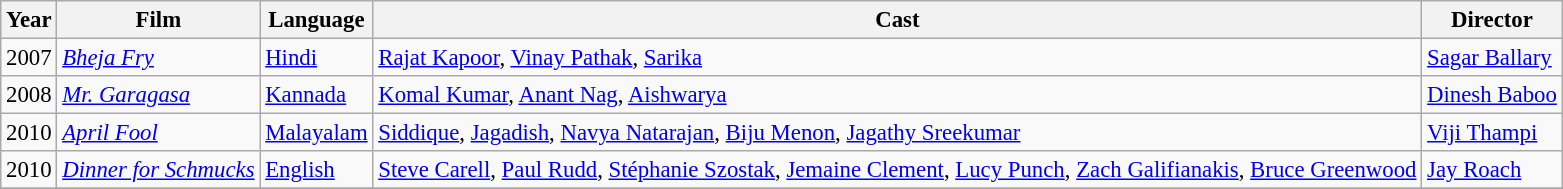<table class="wikitable sortable" style="font-size:95%;">
<tr>
<th>Year</th>
<th>Film</th>
<th>Language</th>
<th>Cast</th>
<th>Director</th>
</tr>
<tr>
<td>2007</td>
<td><em><a href='#'>Bheja Fry</a></em></td>
<td><a href='#'>Hindi</a></td>
<td><a href='#'>Rajat Kapoor</a>, <a href='#'>Vinay Pathak</a>, <a href='#'>Sarika</a></td>
<td><a href='#'>Sagar Ballary</a></td>
</tr>
<tr>
<td>2008</td>
<td><em><a href='#'>Mr. Garagasa</a></em></td>
<td><a href='#'>Kannada</a></td>
<td><a href='#'>Komal Kumar</a>, <a href='#'>Anant Nag</a>, <a href='#'>Aishwarya</a></td>
<td><a href='#'>Dinesh Baboo</a></td>
</tr>
<tr>
<td>2010</td>
<td><em><a href='#'>April Fool</a></em></td>
<td><a href='#'>Malayalam</a></td>
<td><a href='#'>Siddique</a>, <a href='#'>Jagadish</a>, <a href='#'>Navya Natarajan</a>, <a href='#'>Biju Menon</a>, <a href='#'>Jagathy Sreekumar</a></td>
<td><a href='#'>Viji Thampi</a></td>
</tr>
<tr>
<td>2010</td>
<td><em><a href='#'>Dinner for Schmucks</a></em></td>
<td><a href='#'>English</a></td>
<td><a href='#'>Steve Carell</a>, <a href='#'>Paul Rudd</a>, <a href='#'>Stéphanie Szostak</a>, <a href='#'>Jemaine Clement</a>, <a href='#'>Lucy Punch</a>, <a href='#'>Zach Galifianakis</a>, <a href='#'>Bruce Greenwood</a></td>
<td><a href='#'>Jay Roach</a></td>
</tr>
<tr>
</tr>
</table>
